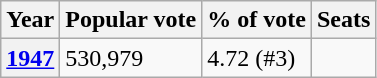<table class="wikitable">
<tr>
<th>Year</th>
<th>Popular vote</th>
<th>% of vote</th>
<th>Seats</th>
</tr>
<tr>
<th><a href='#'>1947</a></th>
<td>530,979</td>
<td>4.72 (#3)</td>
<td></td>
</tr>
</table>
